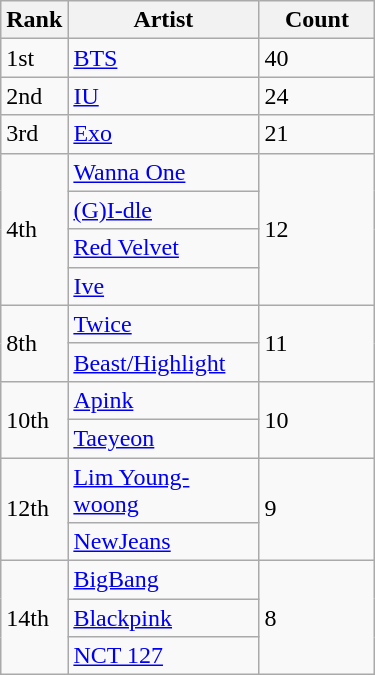<table class="wikitable">
<tr>
<th>Rank</th>
<th style="width:120px">Artist</th>
<th style="width:70px">Count</th>
</tr>
<tr>
<td>1st</td>
<td><a href='#'>BTS</a></td>
<td>40</td>
</tr>
<tr>
<td>2nd</td>
<td><a href='#'>IU</a></td>
<td>24</td>
</tr>
<tr>
<td>3rd</td>
<td><a href='#'>Exo</a></td>
<td>21</td>
</tr>
<tr>
<td rowspan="4">4th</td>
<td><a href='#'>Wanna One</a></td>
<td rowspan="4">12</td>
</tr>
<tr>
<td><a href='#'>(G)I-dle</a></td>
</tr>
<tr>
<td><a href='#'>Red Velvet</a></td>
</tr>
<tr>
<td><a href='#'>Ive</a></td>
</tr>
<tr>
<td rowspan="2">8th</td>
<td><a href='#'>Twice</a></td>
<td rowspan="2">11</td>
</tr>
<tr>
<td><a href='#'>Beast/Highlight</a></td>
</tr>
<tr>
<td rowspan="2">10th</td>
<td><a href='#'>Apink</a></td>
<td rowspan="2">10</td>
</tr>
<tr>
<td><a href='#'>Taeyeon</a></td>
</tr>
<tr>
<td rowspan="2">12th</td>
<td><a href='#'>Lim Young-woong</a></td>
<td rowspan="2">9</td>
</tr>
<tr>
<td><a href='#'>NewJeans</a></td>
</tr>
<tr>
<td rowspan="3">14th</td>
<td><a href='#'>BigBang</a></td>
<td rowspan="3">8</td>
</tr>
<tr>
<td><a href='#'>Blackpink</a></td>
</tr>
<tr>
<td><a href='#'>NCT 127</a></td>
</tr>
</table>
